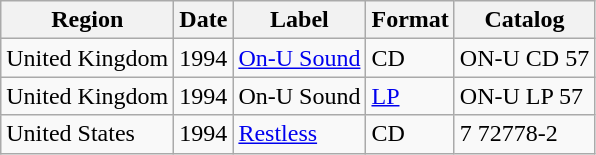<table class="wikitable">
<tr>
<th>Region</th>
<th>Date</th>
<th>Label</th>
<th>Format</th>
<th>Catalog</th>
</tr>
<tr>
<td>United Kingdom</td>
<td>1994</td>
<td><a href='#'>On-U Sound</a></td>
<td>CD</td>
<td>ON-U CD 57</td>
</tr>
<tr>
<td>United Kingdom</td>
<td>1994</td>
<td>On-U Sound</td>
<td><a href='#'>LP</a></td>
<td>ON-U LP 57</td>
</tr>
<tr>
<td>United States</td>
<td>1994</td>
<td><a href='#'>Restless</a></td>
<td>CD</td>
<td>7 72778-2</td>
</tr>
</table>
